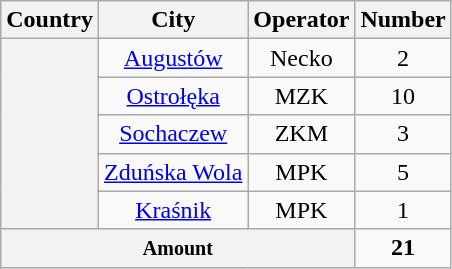<table class="wikitable" style="text-align:center">
<tr>
<th>Country</th>
<th>City</th>
<th>Operator</th>
<th>Number</th>
</tr>
<tr>
<th rowspan=5></th>
<td><a href='#'>Augustów</a></td>
<td>Necko</td>
<td>2</td>
</tr>
<tr>
<td><a href='#'>Ostrołęka</a></td>
<td>MZK</td>
<td>10</td>
</tr>
<tr>
<td><a href='#'>Sochaczew</a></td>
<td>ZKM</td>
<td>3</td>
</tr>
<tr>
<td><a href='#'>Zduńska Wola</a></td>
<td>MPK</td>
<td>5</td>
</tr>
<tr>
<td><a href='#'>Kraśnik</a></td>
<td>MPK</td>
<td>1</td>
</tr>
<tr>
<th colspan=3><small>Amount</small></th>
<td><strong>21</strong></td>
</tr>
</table>
